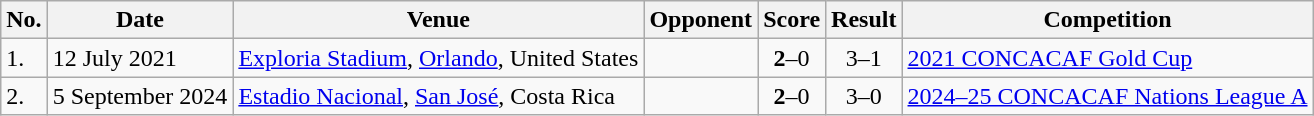<table class="wikitable">
<tr>
<th>No.</th>
<th>Date</th>
<th>Venue</th>
<th>Opponent</th>
<th>Score</th>
<th>Result</th>
<th>Competition</th>
</tr>
<tr>
<td>1.</td>
<td>12 July 2021</td>
<td><a href='#'>Exploria Stadium</a>, <a href='#'>Orlando</a>, United States</td>
<td></td>
<td align=center><strong>2</strong>–0</td>
<td align=center>3–1</td>
<td><a href='#'>2021 CONCACAF Gold Cup</a></td>
</tr>
<tr>
<td>2.</td>
<td>5 September 2024</td>
<td><a href='#'>Estadio Nacional</a>, <a href='#'>San José</a>, Costa Rica</td>
<td></td>
<td align=center><strong>2</strong>–0</td>
<td align=center>3–0</td>
<td><a href='#'>2024–25 CONCACAF Nations League A</a></td>
</tr>
</table>
